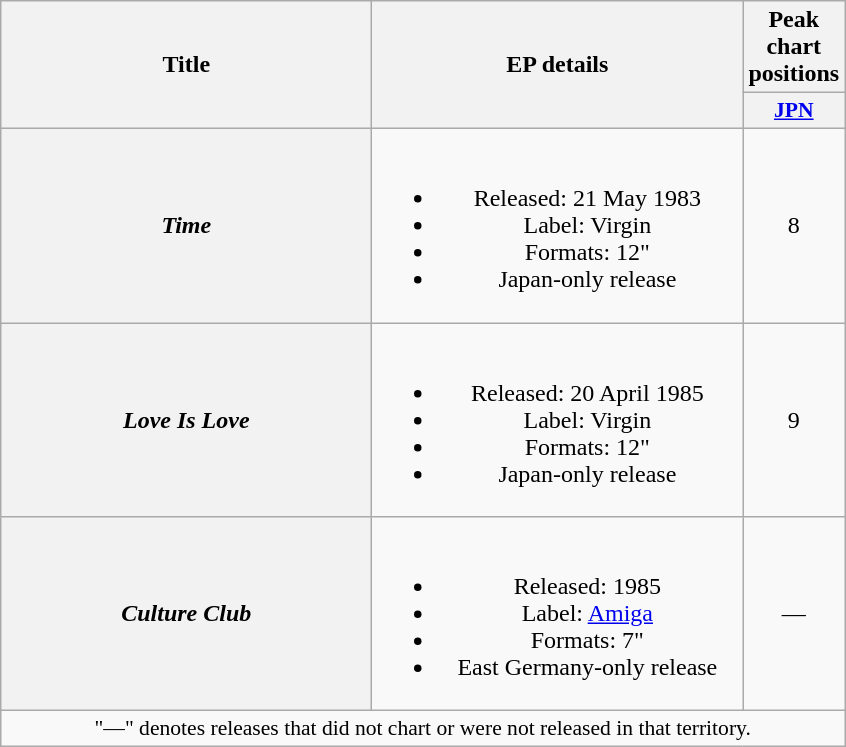<table class="wikitable plainrowheaders" style="text-align:center;">
<tr>
<th rowspan="2" scope="col" style="width:15em;">Title</th>
<th rowspan="2" scope="col" style="width:15em;">EP details</th>
<th>Peak chart positions</th>
</tr>
<tr>
<th scope="col" style="width:2em;font-size:90%;"><a href='#'>JPN</a><br></th>
</tr>
<tr>
<th scope="row"><em>Time</em></th>
<td><br><ul><li>Released: 21 May 1983</li><li>Label: Virgin</li><li>Formats: 12"</li><li>Japan-only release</li></ul></td>
<td>8</td>
</tr>
<tr>
<th scope="row"><em>Love Is Love</em></th>
<td><br><ul><li>Released: 20 April 1985</li><li>Label: Virgin</li><li>Formats: 12"</li><li>Japan-only release</li></ul></td>
<td>9</td>
</tr>
<tr>
<th scope="row"><em>Culture Club</em></th>
<td><br><ul><li>Released: 1985</li><li>Label: <a href='#'>Amiga</a></li><li>Formats: 7"</li><li>East Germany-only release</li></ul></td>
<td>—</td>
</tr>
<tr>
<td colspan="3" style="font-size:90%">"—" denotes releases that did not chart or were not released in that territory.</td>
</tr>
</table>
